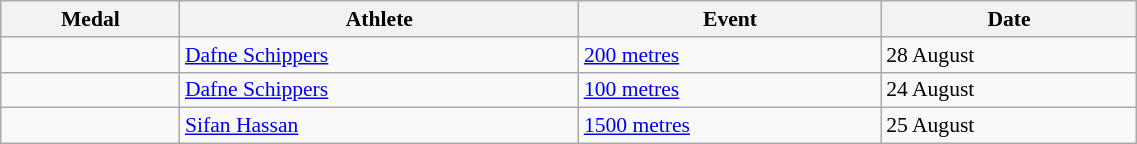<table class="wikitable" style="font-size:90%" width=60%>
<tr>
<th>Medal</th>
<th>Athlete</th>
<th>Event</th>
<th>Date</th>
</tr>
<tr>
<td></td>
<td><a href='#'>Dafne Schippers</a></td>
<td><a href='#'>200 metres</a></td>
<td>28 August</td>
</tr>
<tr>
<td></td>
<td><a href='#'>Dafne Schippers</a></td>
<td><a href='#'>100 metres</a></td>
<td>24 August</td>
</tr>
<tr>
<td></td>
<td><a href='#'>Sifan Hassan</a></td>
<td><a href='#'>1500 metres</a></td>
<td>25 August</td>
</tr>
</table>
